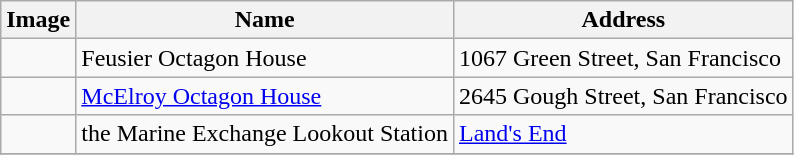<table class="wikitable ">
<tr>
<th>Image</th>
<th>Name</th>
<th>Address</th>
</tr>
<tr>
<td></td>
<td>Feusier Octagon House</td>
<td>1067 Green Street, San Francisco</td>
</tr>
<tr>
<td></td>
<td><a href='#'>McElroy Octagon House</a></td>
<td>2645 Gough Street, San Francisco</td>
</tr>
<tr>
<td></td>
<td>the Marine Exchange Lookout Station</td>
<td><a href='#'>Land's End</a></td>
</tr>
<tr>
</tr>
</table>
